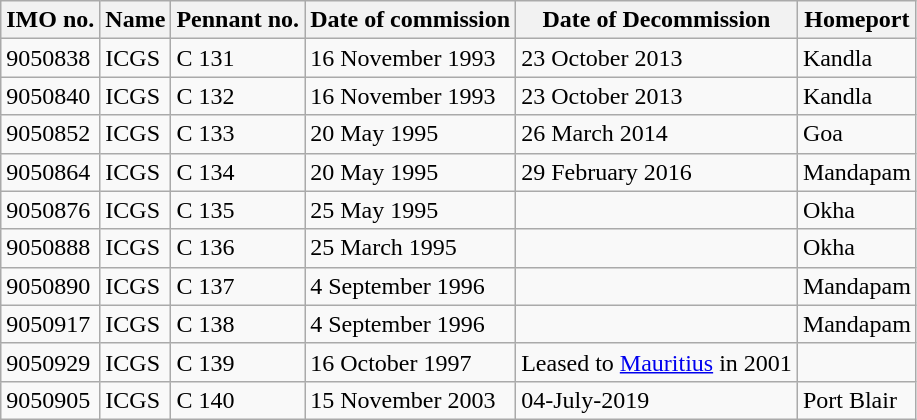<table class="wikitable">
<tr>
<th>IMO no.</th>
<th>Name</th>
<th>Pennant no.</th>
<th>Date of commission</th>
<th>Date of Decommission</th>
<th>Homeport</th>
</tr>
<tr>
<td>9050838</td>
<td>ICGS</td>
<td>C 131</td>
<td>16 November 1993</td>
<td>23 October 2013</td>
<td>Kandla</td>
</tr>
<tr>
<td>9050840</td>
<td>ICGS</td>
<td>C 132</td>
<td>16 November 1993</td>
<td>23 October 2013</td>
<td>Kandla</td>
</tr>
<tr>
<td>9050852</td>
<td>ICGS</td>
<td>C 133</td>
<td>20 May 1995</td>
<td>26 March 2014</td>
<td>Goa</td>
</tr>
<tr>
<td>9050864</td>
<td>ICGS</td>
<td>C 134</td>
<td>20 May 1995</td>
<td>29 February 2016</td>
<td>Mandapam</td>
</tr>
<tr>
<td>9050876</td>
<td>ICGS</td>
<td>C 135</td>
<td>25 May 1995</td>
<td></td>
<td>Okha</td>
</tr>
<tr>
<td>9050888</td>
<td>ICGS</td>
<td>C 136</td>
<td>25 March 1995</td>
<td></td>
<td>Okha</td>
</tr>
<tr>
<td>9050890</td>
<td>ICGS</td>
<td>C 137</td>
<td>4 September 1996</td>
<td></td>
<td>Mandapam</td>
</tr>
<tr>
<td>9050917</td>
<td>ICGS</td>
<td>C 138</td>
<td>4 September 1996</td>
<td></td>
<td>Mandapam</td>
</tr>
<tr>
<td>9050929</td>
<td>ICGS</td>
<td>C 139</td>
<td>16 October 1997</td>
<td>Leased to <a href='#'>Mauritius</a>  in 2001</td>
<td></td>
</tr>
<tr>
<td>9050905</td>
<td>ICGS</td>
<td>C 140</td>
<td>15 November 2003</td>
<td>04-July-2019</td>
<td>Port Blair</td>
</tr>
</table>
